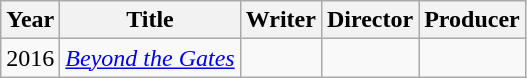<table class="wikitable">
<tr>
<th>Year</th>
<th>Title</th>
<th>Writer</th>
<th>Director</th>
<th>Producer</th>
</tr>
<tr>
<td>2016</td>
<td><em><a href='#'>Beyond the Gates</a></em></td>
<td></td>
<td></td>
<td></td>
</tr>
</table>
